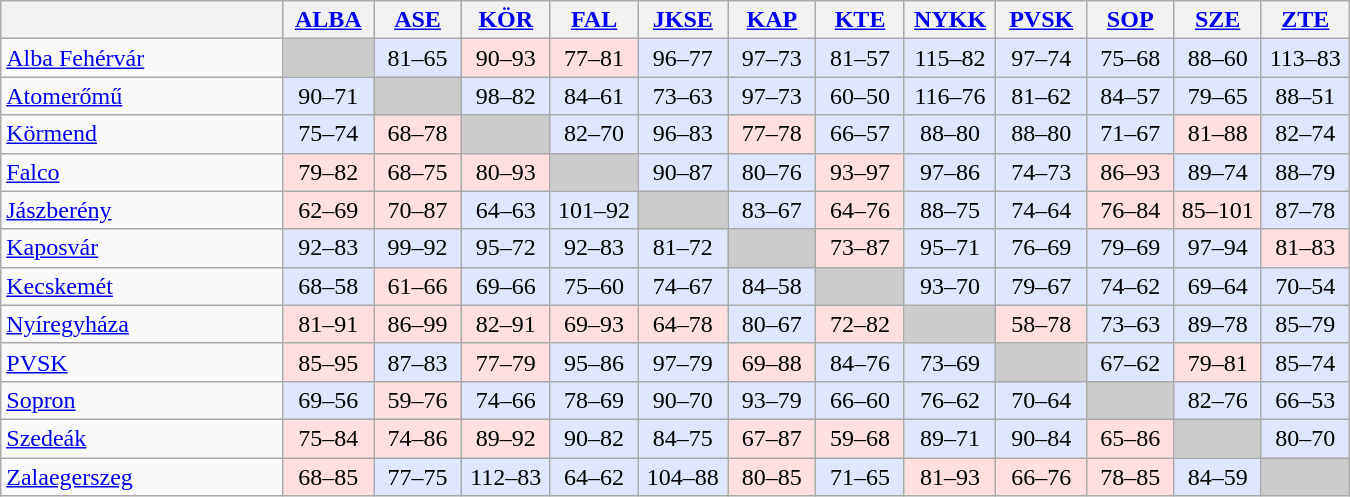<table class="wikitable" style="text-align: center;" width="900">
<tr>
<th width=200></th>
<th width=55><a href='#'>ALBA</a></th>
<th width=55><a href='#'>ASE</a></th>
<th width=55><a href='#'>KÖR</a></th>
<th width=55><a href='#'>FAL</a></th>
<th width=55><a href='#'>JKSE</a></th>
<th width=55><a href='#'>KAP</a></th>
<th width=55><a href='#'>KTE</a></th>
<th width=55><a href='#'>NYKK</a></th>
<th width=55><a href='#'>PVSK</a></th>
<th width=55><a href='#'>SOP</a></th>
<th width=55><a href='#'>SZE</a></th>
<th width=55><a href='#'>ZTE</a></th>
</tr>
<tr>
<td style="text-align: left;"><a href='#'>Alba Fehérvár</a></td>
<td bgcolor=#CCCCCC> </td>
<td bgcolor=#DFE7FF>81–65</td>
<td bgcolor=#FFDFDF>90–93</td>
<td bgcolor=#FFDFDF>77–81</td>
<td bgcolor=#DFE7FF>96–77</td>
<td bgcolor=#DFE7FF>97–73</td>
<td bgcolor=#DFE7FF>81–57</td>
<td bgcolor=#DFE7FF>115–82</td>
<td bgcolor=#DFE7FF>97–74</td>
<td bgcolor=#DFE7FF>75–68</td>
<td bgcolor=#DFE7FF>88–60</td>
<td bgcolor=#DFE7FF>113–83</td>
</tr>
<tr>
<td style="text-align: left;"><a href='#'>Atomerőmű</a></td>
<td bgcolor=#DFE7FF>90–71</td>
<td bgcolor=#CCCCCC> </td>
<td bgcolor=#DFE7FF>98–82</td>
<td bgcolor=#DFE7FF>84–61</td>
<td bgcolor=#DFE7FF>73–63</td>
<td bgcolor=#DFE7FF>97–73</td>
<td bgcolor=#DFE7FF>60–50</td>
<td bgcolor=#DFE7FF>116–76</td>
<td bgcolor=#DFE7FF>81–62</td>
<td bgcolor=#DFE7FF>84–57</td>
<td bgcolor=#DFE7FF>79–65</td>
<td bgcolor=#DFE7FF>88–51</td>
</tr>
<tr>
<td style="text-align: left;"><a href='#'>Körmend</a></td>
<td bgcolor=#DFE7FF>75–74</td>
<td bgcolor=#FFDFDF>68–78</td>
<td bgcolor=#CCCCCC> </td>
<td bgcolor=#DFE7FF>82–70</td>
<td bgcolor=#DFE7FF>96–83</td>
<td bgcolor=#FFDFDF>77–78</td>
<td bgcolor=#DFE7FF>66–57</td>
<td bgcolor=#DFE7FF>88–80</td>
<td bgcolor=#DFE7FF>88–80</td>
<td bgcolor=#DFE7FF>71–67</td>
<td bgcolor=#FFDFDF>81–88</td>
<td bgcolor=#DFE7FF>82–74</td>
</tr>
<tr>
<td style="text-align: left;"><a href='#'>Falco</a></td>
<td bgcolor=#FFDFDF>79–82</td>
<td bgcolor=#FFDFDF>68–75</td>
<td bgcolor=#FFDFDF>80–93</td>
<td bgcolor=#CCCCCC> </td>
<td bgcolor=#DFE7FF>90–87</td>
<td bgcolor=#DFE7FF>80–76</td>
<td bgcolor=#FFDFDF>93–97</td>
<td bgcolor=#DFE7FF>97–86</td>
<td bgcolor=#DFE7FF>74–73</td>
<td bgcolor=#FFDFDF>86–93</td>
<td bgcolor=#DFE7FF>89–74</td>
<td bgcolor=#DFE7FF>88–79</td>
</tr>
<tr>
<td style="text-align: left;"><a href='#'>Jászberény</a></td>
<td bgcolor=#FFDFDF>62–69</td>
<td bgcolor=#FFDFDF>70–87</td>
<td bgcolor=#DFE7FF>64–63</td>
<td bgcolor=#DFE7FF>101–92</td>
<td bgcolor=#CCCCCC> </td>
<td bgcolor=#DFE7FF>83–67</td>
<td bgcolor=#FFDFDF>64–76</td>
<td bgcolor=#DFE7FF>88–75</td>
<td bgcolor=#DFE7FF>74–64</td>
<td bgcolor=#FFDFDF>76–84</td>
<td bgcolor=#FFDFDF>85–101</td>
<td bgcolor=#DFE7FF>87–78</td>
</tr>
<tr>
<td style="text-align: left;"><a href='#'>Kaposvár</a></td>
<td bgcolor=#DFE7FF>92–83</td>
<td bgcolor=#DFE7FF>99–92</td>
<td bgcolor=#DFE7FF>95–72</td>
<td bgcolor=#DFE7FF>92–83</td>
<td bgcolor=#DFE7FF>81–72</td>
<td bgcolor=#CCCCCC> </td>
<td bgcolor=#FFDFDF>73–87</td>
<td bgcolor=#DFE7FF>95–71</td>
<td bgcolor=#DFE7FF>76–69</td>
<td bgcolor=#DFE7FF>79–69</td>
<td bgcolor=#DFE7FF>97–94</td>
<td bgcolor=#FFDFDF>81–83</td>
</tr>
<tr>
<td style="text-align: left;"><a href='#'>Kecskemét</a></td>
<td bgcolor=#DFE7FF>68–58</td>
<td bgcolor=#FFDFDF>61–66</td>
<td bgcolor=#DFE7FF>69–66</td>
<td bgcolor=#DFE7FF>75–60</td>
<td bgcolor=#DFE7FF>74–67</td>
<td bgcolor=#DFE7FF>84–58</td>
<td bgcolor=#CCCCCC> </td>
<td bgcolor=#DFE7FF>93–70</td>
<td bgcolor=#DFE7FF>79–67</td>
<td bgcolor=#DFE7FF>74–62</td>
<td bgcolor=#DFE7FF>69–64</td>
<td bgcolor=#DFE7FF>70–54</td>
</tr>
<tr>
<td style="text-align: left;"><a href='#'>Nyíregyháza</a></td>
<td bgcolor=#FFDFDF>81–91</td>
<td bgcolor=#FFDFDF>86–99</td>
<td bgcolor=#FFDFDF>82–91</td>
<td bgcolor=#FFDFDF>69–93</td>
<td bgcolor=#FFDFDF>64–78</td>
<td bgcolor=#DFE7FF>80–67</td>
<td bgcolor=#FFDFDF>72–82</td>
<td bgcolor=#CCCCCC> </td>
<td bgcolor=#FFDFDF>58–78</td>
<td bgcolor=#DFE7FF>73–63</td>
<td bgcolor=#DFE7FF>89–78</td>
<td bgcolor=#DFE7FF>85–79</td>
</tr>
<tr>
<td style="text-align: left;"><a href='#'>PVSK</a></td>
<td bgcolor=#FFDFDF>85–95</td>
<td bgcolor=#DFE7FF>87–83</td>
<td bgcolor=#FFDFDF>77–79</td>
<td bgcolor=#DFE7FF>95–86</td>
<td bgcolor=#DFE7FF>97–79</td>
<td bgcolor=#FFDFDF>69–88</td>
<td bgcolor=#DFE7FF>84–76</td>
<td bgcolor=#DFE7FF>73–69</td>
<td bgcolor=#CCCCCC> </td>
<td bgcolor=#DFE7FF>67–62</td>
<td bgcolor=#FFDFDF>79–81</td>
<td bgcolor=#DFE7FF>85–74</td>
</tr>
<tr>
<td style="text-align: left;"><a href='#'>Sopron</a></td>
<td bgcolor=#DFE7FF>69–56</td>
<td bgcolor=#FFDFDF>59–76</td>
<td bgcolor=#DFE7FF>74–66</td>
<td bgcolor=#DFE7FF>78–69</td>
<td bgcolor=#DFE7FF>90–70</td>
<td bgcolor=#DFE7FF>93–79</td>
<td bgcolor=#DFE7FF>66–60</td>
<td bgcolor=#DFE7FF>76–62</td>
<td bgcolor=#DFE7FF>70–64</td>
<td bgcolor=#CCCCCC> </td>
<td bgcolor=#DFE7FF>82–76</td>
<td bgcolor=#DFE7FF>66–53</td>
</tr>
<tr>
<td style="text-align: left;"><a href='#'>Szedeák</a></td>
<td bgcolor=#FFDFDF>75–84</td>
<td bgcolor=#FFDFDF>74–86</td>
<td bgcolor=#FFDFDF>89–92</td>
<td bgcolor=#DFE7FF>90–82</td>
<td bgcolor=#DFE7FF>84–75</td>
<td bgcolor=#FFDFDF>67–87</td>
<td bgcolor=#FFDFDF>59–68</td>
<td bgcolor=#DFE7FF>89–71</td>
<td bgcolor=#DFE7FF>90–84</td>
<td bgcolor=#FFDFDF>65–86</td>
<td bgcolor=#CCCCCC> </td>
<td bgcolor=#DFE7FF>80–70</td>
</tr>
<tr>
<td style="text-align: left;"><a href='#'>Zalaegerszeg</a></td>
<td bgcolor=#FFDFDF>68–85</td>
<td bgcolor=#DFE7FF>77–75</td>
<td bgcolor=#DFE7FF>112–83</td>
<td bgcolor=#DFE7FF>64–62</td>
<td bgcolor=#DFE7FF>104–88</td>
<td bgcolor=#FFDFDF>80–85</td>
<td bgcolor=#DFE7FF>71–65</td>
<td bgcolor=#FFDFDF>81–93</td>
<td bgcolor=#FFDFDF>66–76</td>
<td bgcolor=#FFDFDF>78–85</td>
<td bgcolor=#DFE7FF>84–59</td>
<td bgcolor=#CCCCCC> </td>
</tr>
</table>
